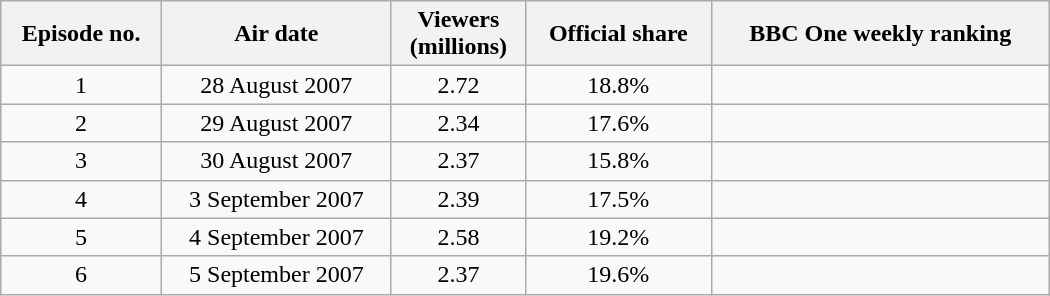<table width="700" class="wikitable" style="text-align:center;">
<tr>
<th>Episode no.</th>
<th>Air date</th>
<th>Viewers<br>(millions)</th>
<th>Official share</th>
<th>BBC One weekly ranking</th>
</tr>
<tr>
<td>1</td>
<td>28 August 2007</td>
<td>2.72</td>
<td>18.8%</td>
<td></td>
</tr>
<tr>
<td>2</td>
<td>29 August 2007</td>
<td>2.34</td>
<td>17.6%</td>
<td></td>
</tr>
<tr>
<td>3</td>
<td>30 August 2007</td>
<td>2.37</td>
<td>15.8%</td>
<td></td>
</tr>
<tr>
<td>4</td>
<td>3 September 2007</td>
<td>2.39</td>
<td>17.5%</td>
<td></td>
</tr>
<tr>
<td>5</td>
<td>4 September 2007</td>
<td>2.58</td>
<td>19.2%</td>
<td></td>
</tr>
<tr>
<td>6</td>
<td>5 September 2007</td>
<td>2.37</td>
<td>19.6%</td>
<td></td>
</tr>
</table>
